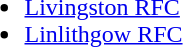<table border="0" cellpadding="5">
<tr valign=top>
<td><br><ul><li><a href='#'>Livingston RFC</a></li><li><a href='#'>Linlithgow RFC</a></li></ul></td>
</tr>
</table>
